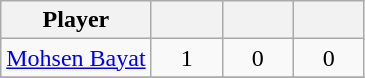<table class="wikitable" style="text-align: center;">
<tr>
<th wight=200>Player</th>
<th width=40></th>
<th width=40> </th>
<th width=40></th>
</tr>
<tr>
<td style="text-align:left"> <a href='#'>Mohsen Bayat</a></td>
<td>1</td>
<td>0</td>
<td>0</td>
</tr>
<tr>
</tr>
</table>
